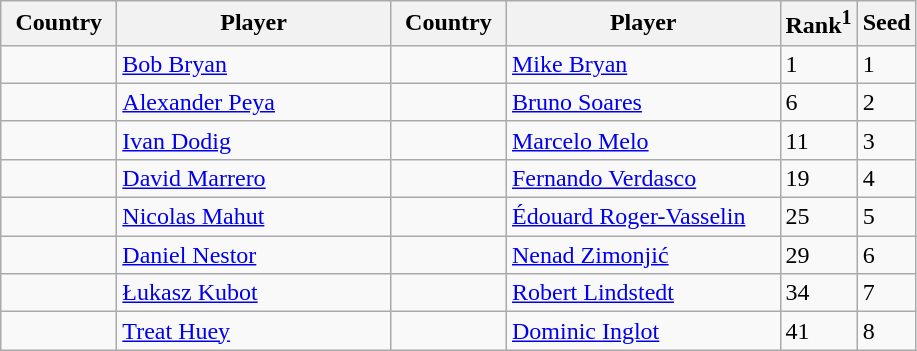<table class="sortable wikitable">
<tr>
<th width="70">Country</th>
<th width="175">Player</th>
<th width="70">Country</th>
<th width="175">Player</th>
<th>Rank<sup>1</sup></th>
<th>Seed</th>
</tr>
<tr>
<td></td>
<td><a href='#'>Bob Bryan</a></td>
<td></td>
<td><a href='#'>Mike Bryan</a></td>
<td>1</td>
<td>1</td>
</tr>
<tr>
<td></td>
<td><a href='#'>Alexander Peya</a></td>
<td></td>
<td><a href='#'>Bruno Soares</a></td>
<td>6</td>
<td>2</td>
</tr>
<tr>
<td></td>
<td><a href='#'>Ivan Dodig</a></td>
<td></td>
<td><a href='#'>Marcelo Melo</a></td>
<td>11</td>
<td>3</td>
</tr>
<tr>
<td></td>
<td><a href='#'>David Marrero</a></td>
<td></td>
<td><a href='#'>Fernando Verdasco</a></td>
<td>19</td>
<td>4</td>
</tr>
<tr>
<td></td>
<td><a href='#'>Nicolas Mahut</a></td>
<td></td>
<td><a href='#'>Édouard Roger-Vasselin</a></td>
<td>25</td>
<td>5</td>
</tr>
<tr>
<td></td>
<td><a href='#'>Daniel Nestor</a></td>
<td></td>
<td><a href='#'>Nenad Zimonjić</a></td>
<td>29</td>
<td>6</td>
</tr>
<tr>
<td></td>
<td><a href='#'>Łukasz Kubot</a></td>
<td></td>
<td><a href='#'>Robert Lindstedt</a></td>
<td>34</td>
<td>7</td>
</tr>
<tr>
<td></td>
<td><a href='#'>Treat Huey</a></td>
<td></td>
<td><a href='#'>Dominic Inglot</a></td>
<td>41</td>
<td>8</td>
</tr>
</table>
